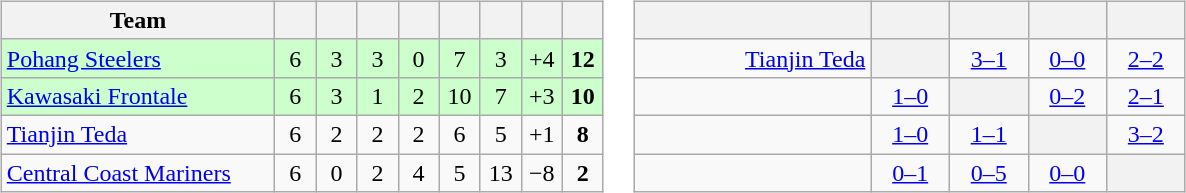<table>
<tr>
<td><br><table class="wikitable" style="text-align:center;">
<tr>
<th width=175>Team</th>
<th width=20></th>
<th width=20></th>
<th width=20></th>
<th width=20></th>
<th width=20></th>
<th width=20></th>
<th width=20></th>
<th width=20></th>
</tr>
<tr bgcolor=#ccffcc>
<td align="left"> <a href='#'>Pohang Steelers</a></td>
<td>6</td>
<td>3</td>
<td>3</td>
<td>0</td>
<td>7</td>
<td>3</td>
<td>+4</td>
<td><strong>12</strong></td>
</tr>
<tr bgcolor=#ccffcc>
<td align="left"> <a href='#'>Kawasaki Frontale</a></td>
<td>6</td>
<td>3</td>
<td>1</td>
<td>2</td>
<td>10</td>
<td>7</td>
<td>+3</td>
<td><strong>10</strong></td>
</tr>
<tr>
<td align="left"> <a href='#'>Tianjin Teda</a></td>
<td>6</td>
<td>2</td>
<td>2</td>
<td>2</td>
<td>6</td>
<td>5</td>
<td>+1</td>
<td><strong>8</strong></td>
</tr>
<tr>
<td align="left"> <a href='#'>Central Coast Mariners</a></td>
<td>6</td>
<td>0</td>
<td>2</td>
<td>4</td>
<td>5</td>
<td>13</td>
<td>−8</td>
<td><strong>2</strong></td>
</tr>
</table>
</td>
<td><br><table class="wikitable" style="text-align:center">
<tr>
<th width="150"> </th>
<th width="45"></th>
<th width="45"></th>
<th width="45"></th>
<th width="45"></th>
</tr>
<tr>
<td style="text-align:right;"><a href='#'>Tianjin Teda</a> </td>
<th></th>
<td><a href='#'>3–1</a></td>
<td><a href='#'>0–0</a></td>
<td><a href='#'>2–2</a></td>
</tr>
<tr>
<td style="text-align:right;"></td>
<td><a href='#'>1–0</a></td>
<th></th>
<td><a href='#'>0–2</a></td>
<td><a href='#'>2–1</a></td>
</tr>
<tr>
<td style="text-align:right;"></td>
<td><a href='#'>1–0</a></td>
<td><a href='#'>1–1</a></td>
<th></th>
<td><a href='#'>3–2</a></td>
</tr>
<tr>
<td style="text-align:right;"></td>
<td><a href='#'>0–1</a></td>
<td><a href='#'>0–5</a></td>
<td><a href='#'>0–0</a></td>
<th></th>
</tr>
</table>
</td>
</tr>
</table>
